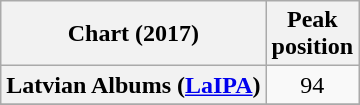<table class="wikitable plainrowheaders" style="text-align:center;">
<tr>
<th scope="col">Chart (2017)</th>
<th scope="col">Peak<br>position</th>
</tr>
<tr>
<th scope="row">Latvian Albums (<a href='#'>LaIPA</a>)</th>
<td>94</td>
</tr>
<tr>
</tr>
</table>
